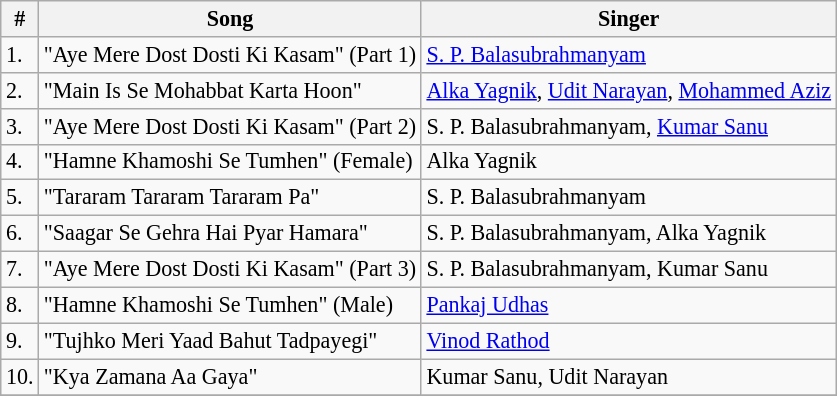<table class="wikitable sortable" style="font-size:92%;">
<tr>
<th>#</th>
<th>Song</th>
<th>Singer</th>
</tr>
<tr>
<td>1.</td>
<td>"Aye Mere Dost Dosti Ki Kasam" (Part 1)</td>
<td><a href='#'>S. P. Balasubrahmanyam</a></td>
</tr>
<tr>
<td>2.</td>
<td>"Main Is Se Mohabbat Karta Hoon"</td>
<td><a href='#'>Alka Yagnik</a>, <a href='#'>Udit Narayan</a>, <a href='#'>Mohammed Aziz</a></td>
</tr>
<tr>
<td>3.</td>
<td>"Aye Mere Dost Dosti Ki Kasam" (Part 2)</td>
<td>S. P. Balasubrahmanyam, <a href='#'>Kumar Sanu</a></td>
</tr>
<tr>
<td>4.</td>
<td>"Hamne Khamoshi Se Tumhen" (Female)</td>
<td>Alka Yagnik</td>
</tr>
<tr>
<td>5.</td>
<td>"Tararam Tararam Tararam Pa"</td>
<td>S. P. Balasubrahmanyam</td>
</tr>
<tr>
<td>6.</td>
<td>"Saagar Se Gehra Hai Pyar Hamara"</td>
<td>S. P. Balasubrahmanyam, Alka Yagnik</td>
</tr>
<tr>
<td>7.</td>
<td>"Aye Mere Dost Dosti Ki Kasam" (Part 3)</td>
<td>S. P. Balasubrahmanyam, Kumar Sanu</td>
</tr>
<tr>
<td>8.</td>
<td>"Hamne Khamoshi Se Tumhen" (Male)</td>
<td><a href='#'>Pankaj Udhas</a></td>
</tr>
<tr>
<td>9.</td>
<td>"Tujhko Meri Yaad Bahut Tadpayegi"</td>
<td><a href='#'>Vinod Rathod</a></td>
</tr>
<tr>
<td>10.</td>
<td>"Kya Zamana Aa Gaya"</td>
<td>Kumar Sanu, Udit Narayan</td>
</tr>
<tr>
</tr>
</table>
